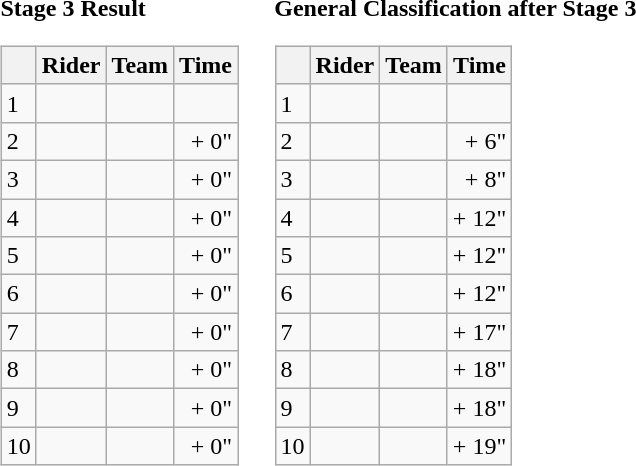<table>
<tr>
<td><strong>Stage 3 Result</strong><br><table class="wikitable">
<tr>
<th></th>
<th>Rider</th>
<th>Team</th>
<th>Time</th>
</tr>
<tr>
<td>1</td>
<td></td>
<td></td>
<td align="right"></td>
</tr>
<tr>
<td>2</td>
<td> </td>
<td></td>
<td align="right">+ 0"</td>
</tr>
<tr>
<td>3</td>
<td></td>
<td></td>
<td align="right">+ 0"</td>
</tr>
<tr>
<td>4</td>
<td></td>
<td></td>
<td align="right">+ 0"</td>
</tr>
<tr>
<td>5</td>
<td></td>
<td></td>
<td align="right">+ 0"</td>
</tr>
<tr>
<td>6</td>
<td></td>
<td></td>
<td align="right">+ 0"</td>
</tr>
<tr>
<td>7</td>
<td></td>
<td></td>
<td align="right">+ 0"</td>
</tr>
<tr>
<td>8</td>
<td></td>
<td></td>
<td align="right">+ 0"</td>
</tr>
<tr>
<td>9</td>
<td></td>
<td></td>
<td align="right">+ 0"</td>
</tr>
<tr>
<td>10</td>
<td></td>
<td></td>
<td align="right">+ 0"</td>
</tr>
</table>
</td>
<td></td>
<td><strong>General Classification after Stage 3</strong><br><table class="wikitable">
<tr>
<th></th>
<th>Rider</th>
<th>Team</th>
<th>Time</th>
</tr>
<tr>
<td>1</td>
<td> </td>
<td></td>
<td align="right"></td>
</tr>
<tr>
<td>2</td>
<td></td>
<td></td>
<td align="right">+ 6"</td>
</tr>
<tr>
<td>3</td>
<td></td>
<td></td>
<td align="right">+ 8"</td>
</tr>
<tr>
<td>4</td>
<td></td>
<td></td>
<td align="right">+ 12"</td>
</tr>
<tr>
<td>5</td>
<td></td>
<td></td>
<td align="right">+ 12"</td>
</tr>
<tr>
<td>6</td>
<td></td>
<td></td>
<td align="right">+ 12"</td>
</tr>
<tr>
<td>7</td>
<td></td>
<td></td>
<td align="right">+ 17"</td>
</tr>
<tr>
<td>8</td>
<td></td>
<td></td>
<td align="right">+ 18"</td>
</tr>
<tr>
<td>9</td>
<td> </td>
<td></td>
<td align="right">+ 18"</td>
</tr>
<tr>
<td>10</td>
<td></td>
<td></td>
<td align="right">+ 19"</td>
</tr>
</table>
</td>
</tr>
</table>
